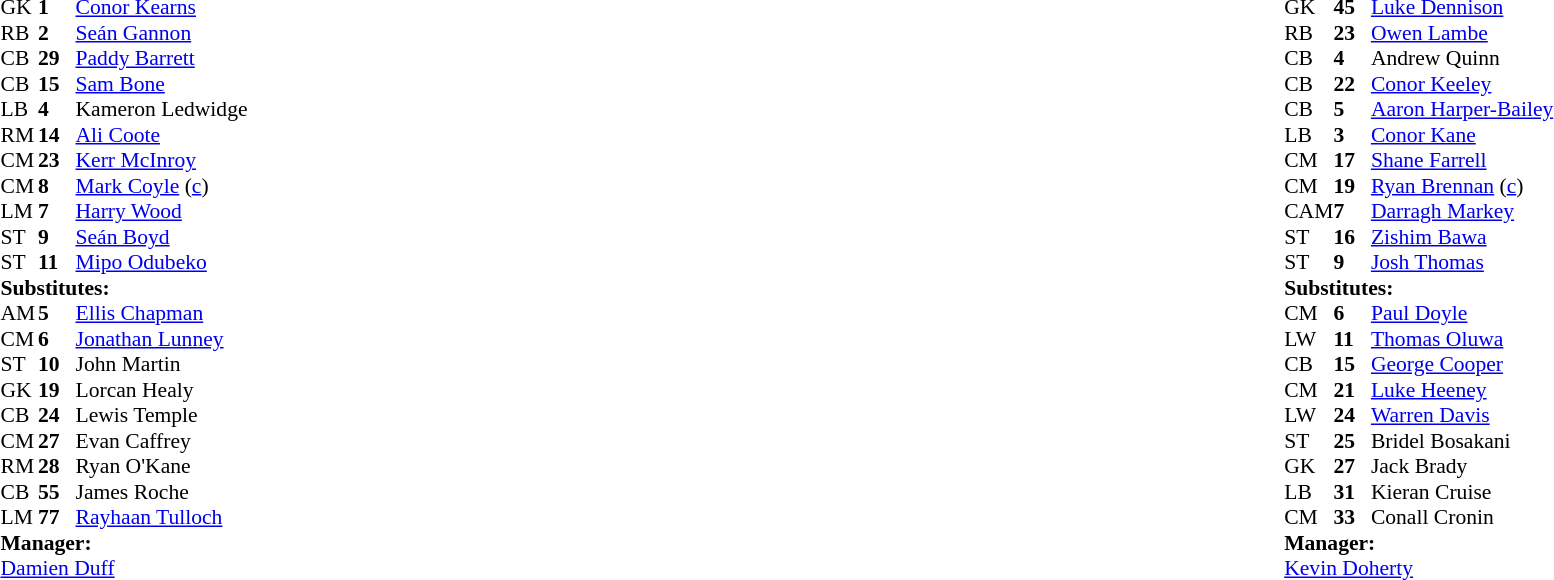<table style="width:100%">
<tr>
<td style="vertical-align:top; width:50%"><br><table cellspacing="0" cellpadding="0" style="font-size:90%">
<tr>
<th width=25></th>
<th width=25></th>
</tr>
<tr>
<td>GK</td>
<td><strong>1</strong></td>
<td> <a href='#'>Conor Kearns</a></td>
<td></td>
</tr>
<tr>
<td>RB</td>
<td><strong>2</strong></td>
<td> <a href='#'>Seán Gannon</a></td>
</tr>
<tr>
<td>CB</td>
<td><strong>29</strong></td>
<td> <a href='#'>Paddy Barrett</a></td>
</tr>
<tr>
<td>CB</td>
<td><strong>15</strong></td>
<td> <a href='#'>Sam Bone</a></td>
</tr>
<tr>
<td>LB</td>
<td><strong>4</strong></td>
<td> Kameron Ledwidge</td>
</tr>
<tr>
<td>RM</td>
<td><strong>14</strong></td>
<td> <a href='#'>Ali Coote</a></td>
<td></td>
</tr>
<tr>
<td>CM</td>
<td><strong>23</strong></td>
<td> <a href='#'>Kerr McInroy</a></td>
<td></td>
</tr>
<tr>
<td>CM</td>
<td><strong>8</strong></td>
<td> <a href='#'>Mark Coyle</a> (<a href='#'>c</a>)</td>
<td></td>
</tr>
<tr>
<td>LM</td>
<td><strong>7</strong></td>
<td> <a href='#'>Harry Wood</a></td>
<td></td>
</tr>
<tr>
<td>ST</td>
<td><strong>9</strong></td>
<td> <a href='#'>Seán Boyd</a></td>
<td></td>
</tr>
<tr>
<td>ST</td>
<td><strong>11</strong></td>
<td> <a href='#'>Mipo Odubeko</a></td>
<td></td>
<td></td>
<td></td>
</tr>
<tr>
<td colspan=3><strong>Substitutes:</strong></td>
</tr>
<tr>
<td>AM</td>
<td><strong>5</strong></td>
<td> <a href='#'>Ellis Chapman</a></td>
<td></td>
</tr>
<tr>
<td>CM</td>
<td><strong>6</strong></td>
<td> <a href='#'>Jonathan Lunney</a></td>
<td></td>
</tr>
<tr>
<td>ST</td>
<td><strong>10</strong></td>
<td> John Martin</td>
</tr>
<tr>
<td>GK</td>
<td><strong>19</strong></td>
<td> Lorcan Healy</td>
</tr>
<tr>
<td>CB</td>
<td><strong>24</strong></td>
<td> Lewis Temple</td>
</tr>
<tr>
<td>CM</td>
<td><strong>27</strong></td>
<td> Evan Caffrey</td>
<td></td>
</tr>
<tr>
<td>RM</td>
<td><strong>28</strong></td>
<td> Ryan O'Kane</td>
<td></td>
</tr>
<tr>
<td>CB</td>
<td><strong>55</strong></td>
<td> James Roche</td>
</tr>
<tr>
<td>LM</td>
<td><strong>77</strong></td>
<td> <a href='#'>Rayhaan Tulloch</a></td>
<td></td>
</tr>
<tr>
<td colspan=3><strong>Manager:</strong></td>
</tr>
<tr>
<td colspan=4> <a href='#'>Damien Duff</a></td>
</tr>
</table>
</td>
<td style="vertical-align:top"></td>
<td style="vertical-align:top; width:50%"><br><table cellspacing="0" cellpadding="0" style="font-size:90%; margin:auto">
<tr>
<th width=25></th>
<th width=25></th>
</tr>
<tr>
<td>GK</td>
<td><strong>45</strong></td>
<td> <a href='#'>Luke Dennison</a></td>
<td></td>
</tr>
<tr>
<td>RB</td>
<td><strong>23</strong></td>
<td> <a href='#'>Owen Lambe</a></td>
</tr>
<tr>
<td>CB</td>
<td><strong>4</strong></td>
<td> Andrew Quinn</td>
<td></td>
</tr>
<tr>
<td>CB</td>
<td><strong>22</strong></td>
<td> <a href='#'>Conor Keeley</a></td>
</tr>
<tr>
<td>CB</td>
<td><strong>5</strong></td>
<td> <a href='#'>Aaron Harper-Bailey</a></td>
</tr>
<tr>
<td>LB</td>
<td><strong>3</strong></td>
<td> <a href='#'>Conor Kane</a></td>
</tr>
<tr>
<td>CM</td>
<td><strong>17</strong></td>
<td> <a href='#'>Shane Farrell</a></td>
<td> </td>
</tr>
<tr>
<td>CM</td>
<td><strong>19</strong></td>
<td> <a href='#'>Ryan Brennan</a> (<a href='#'>c</a>)</td>
<td></td>
</tr>
<tr>
<td>CAM</td>
<td><strong>7</strong></td>
<td> <a href='#'>Darragh Markey</a></td>
</tr>
<tr>
<td>ST</td>
<td><strong>16</strong></td>
<td> <a href='#'>Zishim Bawa</a></td>
<td></td>
<td></td>
</tr>
<tr>
<td>ST</td>
<td><strong>9</strong></td>
<td> <a href='#'>Josh Thomas</a></td>
<td></td>
</tr>
<tr>
<td colspan=3><strong>Substitutes:</strong></td>
</tr>
<tr>
<td>CM</td>
<td><strong>6</strong></td>
<td> <a href='#'>Paul Doyle</a></td>
<td></td>
</tr>
<tr>
<td>LW</td>
<td><strong>11</strong></td>
<td> <a href='#'>Thomas Oluwa</a></td>
<td></td>
</tr>
<tr>
<td>CB</td>
<td><strong>15</strong></td>
<td> <a href='#'>George Cooper</a></td>
<td></td>
</tr>
<tr>
<td>CM</td>
<td><strong>21</strong></td>
<td> <a href='#'>Luke Heeney</a></td>
<td></td>
</tr>
<tr>
<td>LW</td>
<td><strong>24</strong></td>
<td> <a href='#'>Warren Davis</a></td>
</tr>
<tr>
<td>ST</td>
<td><strong>25</strong></td>
<td> Bridel Bosakani</td>
</tr>
<tr>
<td>GK</td>
<td><strong>27</strong></td>
<td> Jack Brady</td>
<td></td>
</tr>
<tr>
<td>LB</td>
<td><strong>31</strong></td>
<td> Kieran Cruise</td>
</tr>
<tr>
<td>CM</td>
<td><strong>33</strong></td>
<td> Conall Cronin</td>
</tr>
<tr>
<td colspan=3><strong>Manager:</strong></td>
</tr>
<tr>
<td colspan=4> <a href='#'>Kevin Doherty</a></td>
</tr>
</table>
</td>
</tr>
</table>
